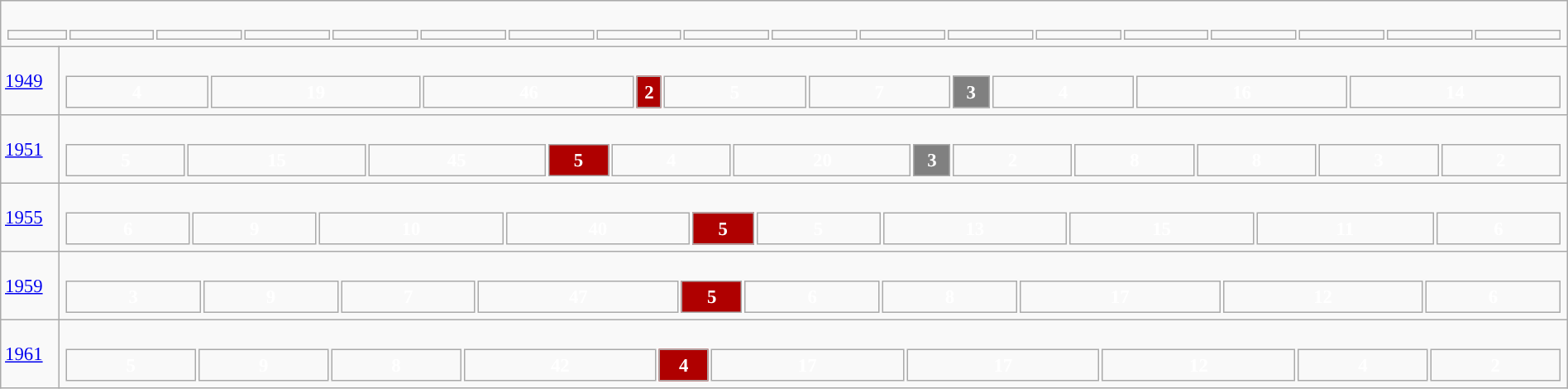<table class="wikitable" width="100%" style="border:solid #000000 1px;font-size:95%;">
<tr>
<td colspan="2"><br><table width="100%" style="font-size:90%;">
<tr>
<td width="40"></td>
<td></td>
<td></td>
<td></td>
<td></td>
<td></td>
<td></td>
<td></td>
<td></td>
<td></td>
<td></td>
<td></td>
<td></td>
<td></td>
<td></td>
<td></td>
<td></td>
<td></td>
</tr>
</table>
</td>
</tr>
<tr>
<td width="40"><a href='#'>1949</a></td>
<td><br><table style="width:100%; text-align:center; font-weight:bold; color:white;">
<tr>
<td style="background-color: ">4</td>
<td style="background-color: ">19</td>
<td style="background-color: ">46</td>
<td style="background-color: #AF0000; width: 1.67%">2</td>
<td style="background-color: ">5</td>
<td style="background-color: ">7</td>
<td style="background-color: #808080; width: 2.50%">3</td>
<td style="background-color: ">4</td>
<td style="background-color: ">16</td>
<td style="background-color: ">14</td>
</tr>
</table>
</td>
</tr>
<tr>
<td><a href='#'>1951</a></td>
<td><br><table style="width:100%; text-align:center; font-weight:bold; color:white;">
<tr>
<td style="background-color: ">5</td>
<td style="background-color: ">15</td>
<td style="background-color: ">45</td>
<td style="background-color: #AF0000; width: 4.17%">5</td>
<td style="background-color: ">4</td>
<td style="background-color: ">20</td>
<td style="background-color: #808080; width: 2.50%">3</td>
<td style="background-color: ">2</td>
<td style="background-color: ">8</td>
<td style="background-color: ">8</td>
<td style="background-color: ">3</td>
<td style="background-color: ">2</td>
</tr>
</table>
</td>
</tr>
<tr>
<td><a href='#'>1955</a></td>
<td><br><table style="width:100%; text-align:center; font-weight:bold; color:white;">
<tr>
<td style="background-color: ">6</td>
<td style="background-color: ">9</td>
<td style="background-color: ">10</td>
<td style="background-color: ">40</td>
<td style="background-color: #AF0000; width: 4.17%">5</td>
<td style="background-color: ">5</td>
<td style="background-color: ">13</td>
<td style="background-color: ">15</td>
<td style="background-color: ">11</td>
<td style="background-color: ">6</td>
</tr>
</table>
</td>
</tr>
<tr>
<td><a href='#'>1959</a></td>
<td><br><table style="width:100%; text-align:center; font-weight:bold; color:white;">
<tr>
<td style="background-color: ">3</td>
<td style="background-color: ">9</td>
<td style="background-color: ">7</td>
<td style="background-color: ">47</td>
<td style="background-color: #AF0000; width: 4.17%">5</td>
<td style="background-color: ">6</td>
<td style="background-color: ">8</td>
<td style="background-color: ">17</td>
<td style="background-color: ">12</td>
<td style="background-color: ">6</td>
</tr>
</table>
</td>
</tr>
<tr>
<td><a href='#'>1961</a></td>
<td><br><table style="width:100%; text-align:center; font-weight:bold; color:white;">
<tr>
<td style="background-color: ">5</td>
<td style="background-color: ">9</td>
<td style="background-color: ">8</td>
<td style="background-color: ">42</td>
<td style="background-color: #AF0000; width: 3.33%">4</td>
<td style="background-color: ">17</td>
<td style="background-color: ">17</td>
<td style="background-color: ">12</td>
<td style="background-color: ">4</td>
<td style="background-color: ">2</td>
</tr>
</table>
</td>
</tr>
</table>
